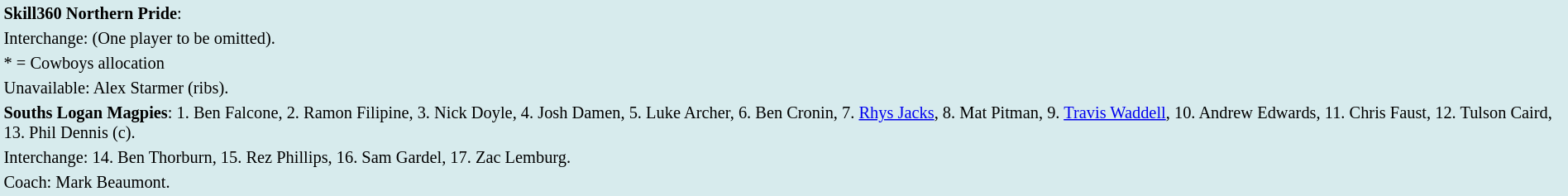<table style="background:#d7ebed; font-size:85%; width:100%;">
<tr>
<td><strong>Skill360 Northern Pride</strong>:             </td>
</tr>
<tr>
<td>Interchange:      (One player to be omitted).</td>
</tr>
<tr>
<td>* = Cowboys allocation</td>
</tr>
<tr>
<td>Unavailable: Alex Starmer (ribs).</td>
</tr>
<tr>
<td><strong>Souths Logan Magpies</strong>: 1. Ben Falcone, 2. Ramon Filipine, 3. Nick Doyle, 4. Josh Damen, 5. Luke Archer, 6. Ben Cronin, 7. <a href='#'>Rhys Jacks</a>, 8. Mat Pitman, 9. <a href='#'>Travis Waddell</a>, 10. Andrew Edwards, 11. Chris Faust, 12. Tulson Caird, 13. Phil Dennis (c).</td>
</tr>
<tr>
<td>Interchange: 14. Ben Thorburn, 15. Rez Phillips, 16. Sam Gardel, 17. Zac Lemburg.</td>
</tr>
<tr>
<td>Coach: Mark Beaumont.</td>
</tr>
</table>
